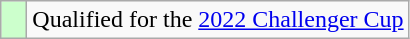<table class="wikitable" style="text-align:left">
<tr>
<td width=10px bgcolor=#ccffcc></td>
<td>Qualified for the <a href='#'>2022 Challenger Cup</a></td>
</tr>
</table>
